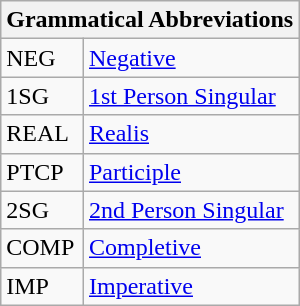<table class="wikitable">
<tr>
<th colspan="2">Grammatical Abbreviations</th>
</tr>
<tr>
<td>NEG</td>
<td><a href='#'>Negative</a></td>
</tr>
<tr>
<td>1SG</td>
<td><a href='#'>1st Person Singular</a></td>
</tr>
<tr>
<td>REAL</td>
<td><a href='#'>Realis</a></td>
</tr>
<tr>
<td>PTCP</td>
<td><a href='#'>Participle</a></td>
</tr>
<tr>
<td>2SG</td>
<td><a href='#'>2nd Person Singular</a></td>
</tr>
<tr>
<td>COMP</td>
<td><a href='#'>Completive</a></td>
</tr>
<tr>
<td>IMP</td>
<td><a href='#'>Imperative</a></td>
</tr>
</table>
